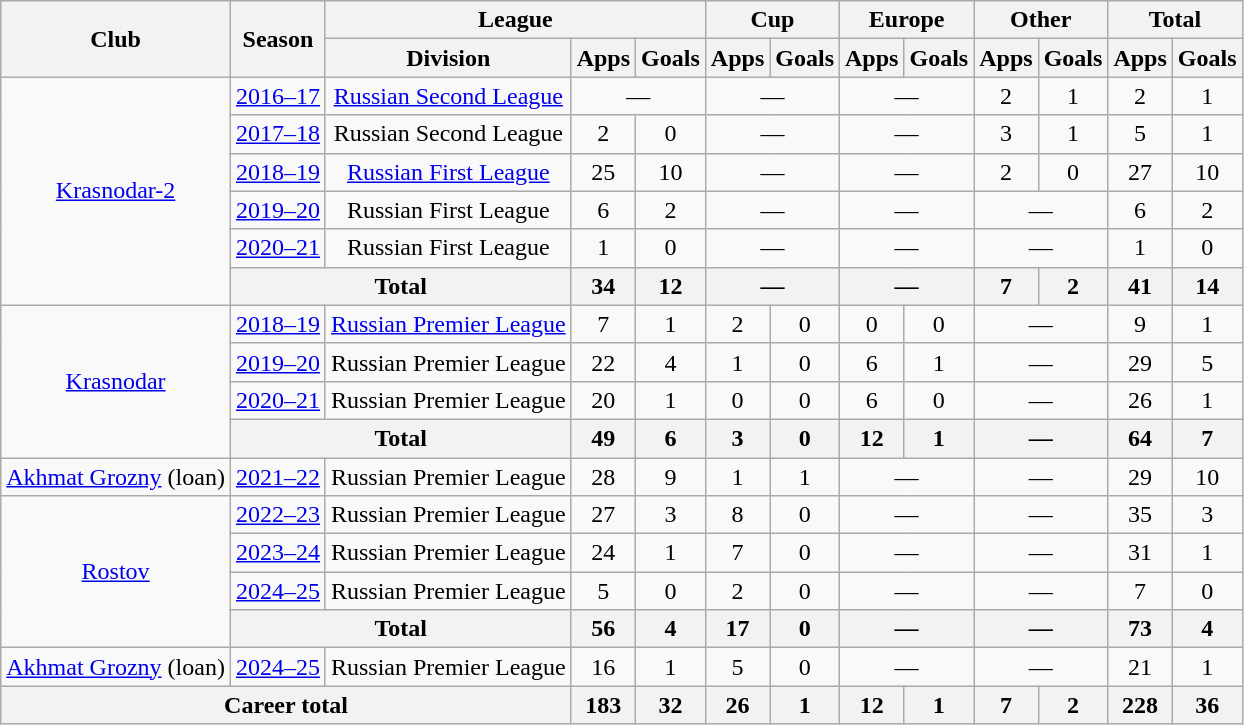<table class="wikitable" style="text-align: center;">
<tr>
<th rowspan="2">Club</th>
<th rowspan="2">Season</th>
<th colspan="3">League</th>
<th colspan="2">Cup</th>
<th colspan="2">Europe</th>
<th colspan="2">Other</th>
<th colspan="2">Total</th>
</tr>
<tr>
<th>Division</th>
<th>Apps</th>
<th>Goals</th>
<th>Apps</th>
<th>Goals</th>
<th>Apps</th>
<th>Goals</th>
<th>Apps</th>
<th>Goals</th>
<th>Apps</th>
<th>Goals</th>
</tr>
<tr>
<td rowspan="6"><a href='#'>Krasnodar-2</a></td>
<td><a href='#'>2016–17</a></td>
<td><a href='#'>Russian Second League</a></td>
<td colspan="2">—</td>
<td colspan="2">—</td>
<td colspan="2">—</td>
<td>2</td>
<td>1</td>
<td>2</td>
<td>1</td>
</tr>
<tr>
<td><a href='#'>2017–18</a></td>
<td>Russian Second League</td>
<td>2</td>
<td>0</td>
<td colspan="2">—</td>
<td colspan="2">—</td>
<td>3</td>
<td>1</td>
<td>5</td>
<td>1</td>
</tr>
<tr>
<td><a href='#'>2018–19</a></td>
<td><a href='#'>Russian First League</a></td>
<td>25</td>
<td>10</td>
<td colspan="2">—</td>
<td colspan="2">—</td>
<td>2</td>
<td>0</td>
<td>27</td>
<td>10</td>
</tr>
<tr>
<td><a href='#'>2019–20</a></td>
<td>Russian First League</td>
<td>6</td>
<td>2</td>
<td colspan="2">—</td>
<td colspan="2">—</td>
<td colspan="2">—</td>
<td>6</td>
<td>2</td>
</tr>
<tr>
<td><a href='#'>2020–21</a></td>
<td>Russian First League</td>
<td>1</td>
<td>0</td>
<td colspan="2">—</td>
<td colspan="2">—</td>
<td colspan="2">—</td>
<td>1</td>
<td>0</td>
</tr>
<tr>
<th colspan="2">Total</th>
<th>34</th>
<th>12</th>
<th colspan="2">—</th>
<th colspan="2">—</th>
<th>7</th>
<th>2</th>
<th>41</th>
<th>14</th>
</tr>
<tr>
<td rowspan="4"><a href='#'>Krasnodar</a></td>
<td><a href='#'>2018–19</a></td>
<td><a href='#'>Russian Premier League</a></td>
<td>7</td>
<td>1</td>
<td>2</td>
<td>0</td>
<td>0</td>
<td>0</td>
<td colspan="2">—</td>
<td>9</td>
<td>1</td>
</tr>
<tr>
<td><a href='#'>2019–20</a></td>
<td>Russian Premier League</td>
<td>22</td>
<td>4</td>
<td>1</td>
<td>0</td>
<td>6</td>
<td>1</td>
<td colspan="2">—</td>
<td>29</td>
<td>5</td>
</tr>
<tr>
<td><a href='#'>2020–21</a></td>
<td>Russian Premier League</td>
<td>20</td>
<td>1</td>
<td>0</td>
<td>0</td>
<td>6</td>
<td>0</td>
<td colspan="2">—</td>
<td>26</td>
<td>1</td>
</tr>
<tr>
<th colspan="2">Total</th>
<th>49</th>
<th>6</th>
<th>3</th>
<th>0</th>
<th>12</th>
<th>1</th>
<th colspan="2">—</th>
<th>64</th>
<th>7</th>
</tr>
<tr>
<td><a href='#'>Akhmat Grozny</a> (loan)</td>
<td><a href='#'>2021–22</a></td>
<td>Russian Premier League</td>
<td>28</td>
<td>9</td>
<td>1</td>
<td>1</td>
<td colspan="2">—</td>
<td colspan="2">—</td>
<td>29</td>
<td>10</td>
</tr>
<tr>
<td rowspan="4"><a href='#'>Rostov</a></td>
<td><a href='#'>2022–23</a></td>
<td>Russian Premier League</td>
<td>27</td>
<td>3</td>
<td>8</td>
<td>0</td>
<td colspan="2">—</td>
<td colspan="2">—</td>
<td>35</td>
<td>3</td>
</tr>
<tr>
<td><a href='#'>2023–24</a></td>
<td>Russian Premier League</td>
<td>24</td>
<td>1</td>
<td>7</td>
<td>0</td>
<td colspan="2">—</td>
<td colspan="2">—</td>
<td>31</td>
<td>1</td>
</tr>
<tr>
<td><a href='#'>2024–25</a></td>
<td>Russian Premier League</td>
<td>5</td>
<td>0</td>
<td>2</td>
<td>0</td>
<td colspan="2">—</td>
<td colspan="2">—</td>
<td>7</td>
<td>0</td>
</tr>
<tr>
<th colspan="2">Total</th>
<th>56</th>
<th>4</th>
<th>17</th>
<th>0</th>
<th colspan="2">—</th>
<th colspan="2">—</th>
<th>73</th>
<th>4</th>
</tr>
<tr>
<td><a href='#'>Akhmat Grozny</a> (loan)</td>
<td><a href='#'>2024–25</a></td>
<td>Russian Premier League</td>
<td>16</td>
<td>1</td>
<td>5</td>
<td>0</td>
<td colspan="2">—</td>
<td colspan="2">—</td>
<td>21</td>
<td>1</td>
</tr>
<tr>
<th colspan="3">Career total</th>
<th>183</th>
<th>32</th>
<th>26</th>
<th>1</th>
<th>12</th>
<th>1</th>
<th>7</th>
<th>2</th>
<th>228</th>
<th>36</th>
</tr>
</table>
